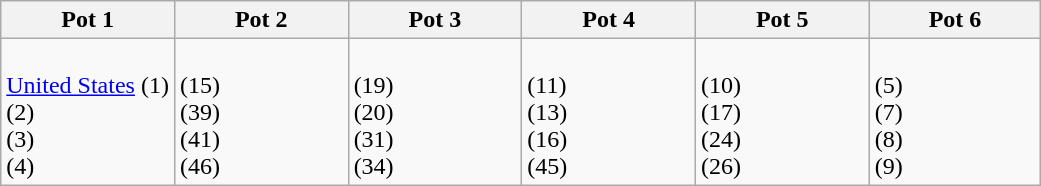<table class=wikitable>
<tr>
<th width=16.7%>Pot 1</th>
<th width=16.7%>Pot 2</th>
<th width=16.7%>Pot 3</th>
<th width=16.7%>Pot 4</th>
<th width=16.7%>Pot 5</th>
<th width=16.7%>Pot 6</th>
</tr>
<tr>
<td><br> <a href='#'>United States</a> (1)<br>
 (2)<br>
 (3)<br>
 (4)</td>
<td><br> (15)<br>
 (39)<br>
 (41)<br>
 (46)</td>
<td><br> (19)<br>
 (20)<br>
 (31)<br>
 (34)</td>
<td><br> (11)<br>
 (13)<br>
 (16)<br>
 (45)</td>
<td><br> (10)<br>
 (17)<br>
 (24)<br>
 (26)</td>
<td><br> (5)<br>
 (7)<br>
 (8)<br>
 (9)</td>
</tr>
</table>
